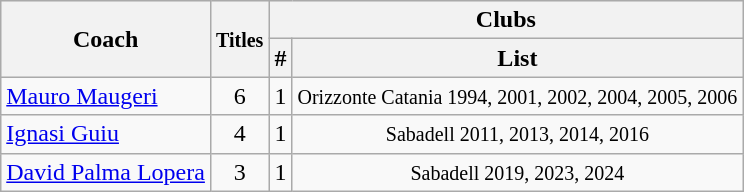<table class="wikitable sortable" style="border:1px solid #AAAAAA">
<tr bgcolor="#EFEFEF">
<th rowspan=2>Coach</th>
<th rowspan=2><small>Titles</small></th>
<th colspan=2>Clubs</th>
</tr>
<tr>
<th>#</th>
<th>List</th>
</tr>
<tr align="center">
<td align="left"> <a href='#'>Mauro Maugeri</a></td>
<td>6</td>
<td>1</td>
<td><small>Orizzonte Catania 1994, 2001, 2002, 2004, 2005, 2006</small></td>
</tr>
<tr align="center">
<td align="left"> <a href='#'>Ignasi Guiu</a></td>
<td>4</td>
<td>1</td>
<td><small>Sabadell 2011, 2013, 2014, 2016</small></td>
</tr>
<tr align="center">
<td align="left"> <a href='#'>David Palma Lopera</a></td>
<td>3</td>
<td>1</td>
<td><small>Sabadell 2019, 2023, 2024</small></td>
</tr>
</table>
